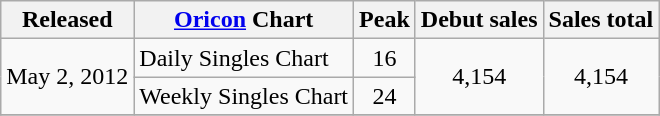<table class="wikitable">
<tr>
<th>Released</th>
<th><a href='#'>Oricon</a> Chart</th>
<th>Peak</th>
<th>Debut sales</th>
<th>Sales total</th>
</tr>
<tr>
<td style="text-align:center;" rowspan="2">May 2, 2012</td>
<td align="left">Daily Singles Chart</td>
<td style="text-align:center;">16</td>
<td style="text-align:center;" rowspan="2">4,154</td>
<td style="text-align:center;" rowspan="2">4,154</td>
</tr>
<tr>
<td>Weekly Singles Chart</td>
<td style="text-align:center;">24</td>
</tr>
<tr>
</tr>
</table>
